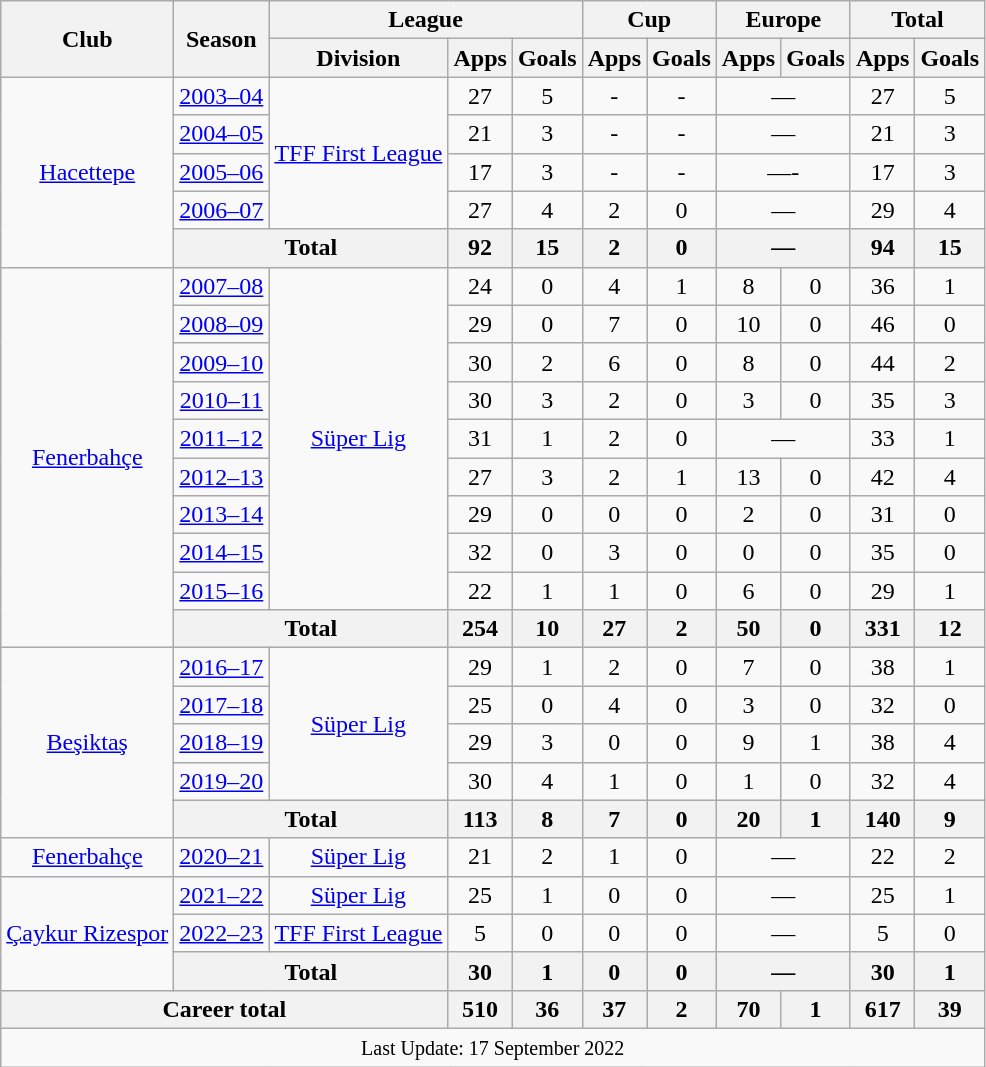<table class="wikitable" style="text-align:center;">
<tr>
<th rowspan="2">Club</th>
<th rowspan="2">Season</th>
<th colspan="3">League</th>
<th colspan="2">Cup</th>
<th colspan="2">Europe</th>
<th colspan="2">Total</th>
</tr>
<tr>
<th>Division</th>
<th>Apps</th>
<th>Goals</th>
<th>Apps</th>
<th>Goals</th>
<th>Apps</th>
<th>Goals</th>
<th>Apps</th>
<th>Goals</th>
</tr>
<tr>
<td rowspan="5" valign="center"><a href='#'>Hacettepe</a></td>
<td><a href='#'>2003–04</a></td>
<td rowspan="4"><a href='#'>TFF First League</a></td>
<td>27</td>
<td>5</td>
<td>-</td>
<td>-</td>
<td colspan="2">—</td>
<td>27</td>
<td>5</td>
</tr>
<tr>
<td><a href='#'>2004–05</a></td>
<td>21</td>
<td>3</td>
<td>-</td>
<td>-</td>
<td colspan="2">—</td>
<td>21</td>
<td>3</td>
</tr>
<tr>
<td><a href='#'>2005–06</a></td>
<td>17</td>
<td>3</td>
<td>-</td>
<td>-</td>
<td colspan="2">—-</td>
<td>17</td>
<td>3</td>
</tr>
<tr>
<td><a href='#'>2006–07</a></td>
<td>27</td>
<td>4</td>
<td>2</td>
<td>0</td>
<td colspan="2">—</td>
<td>29</td>
<td>4</td>
</tr>
<tr>
<th colspan="2">Total</th>
<th>92</th>
<th>15</th>
<th>2</th>
<th>0</th>
<th colspan="2">—</th>
<th>94</th>
<th>15</th>
</tr>
<tr>
<td rowspan="10"><a href='#'>Fenerbahçe</a></td>
<td><a href='#'>2007–08</a></td>
<td rowspan="9"><a href='#'>Süper Lig</a></td>
<td>24</td>
<td>0</td>
<td>4</td>
<td>1</td>
<td>8</td>
<td>0</td>
<td>36</td>
<td>1</td>
</tr>
<tr>
<td><a href='#'>2008–09</a></td>
<td>29</td>
<td>0</td>
<td>7</td>
<td>0</td>
<td>10</td>
<td>0</td>
<td>46</td>
<td>0</td>
</tr>
<tr>
<td><a href='#'>2009–10</a></td>
<td>30</td>
<td>2</td>
<td>6</td>
<td>0</td>
<td>8</td>
<td>0</td>
<td>44</td>
<td>2</td>
</tr>
<tr>
<td><a href='#'>2010–11</a></td>
<td>30</td>
<td>3</td>
<td>2</td>
<td>0</td>
<td>3</td>
<td>0</td>
<td>35</td>
<td>3</td>
</tr>
<tr>
<td><a href='#'>2011–12</a></td>
<td>31</td>
<td>1</td>
<td>2</td>
<td>0</td>
<td colspan="2">—</td>
<td>33</td>
<td>1</td>
</tr>
<tr>
<td><a href='#'>2012–13</a></td>
<td>27</td>
<td>3</td>
<td>2</td>
<td>1</td>
<td>13</td>
<td>0</td>
<td>42</td>
<td>4</td>
</tr>
<tr>
<td><a href='#'>2013–14</a></td>
<td>29</td>
<td>0</td>
<td>0</td>
<td>0</td>
<td>2</td>
<td>0</td>
<td>31</td>
<td>0</td>
</tr>
<tr>
<td><a href='#'>2014–15</a></td>
<td>32</td>
<td>0</td>
<td>3</td>
<td>0</td>
<td>0</td>
<td>0</td>
<td>35</td>
<td>0</td>
</tr>
<tr>
<td><a href='#'>2015–16</a></td>
<td>22</td>
<td>1</td>
<td>1</td>
<td>0</td>
<td>6</td>
<td>0</td>
<td>29</td>
<td>1</td>
</tr>
<tr>
<th colspan="2">Total</th>
<th>254</th>
<th>10</th>
<th>27</th>
<th>2</th>
<th>50</th>
<th>0</th>
<th>331</th>
<th>12</th>
</tr>
<tr>
<td rowspan="5"><a href='#'>Beşiktaş</a></td>
<td><a href='#'>2016–17</a></td>
<td rowspan="4"><a href='#'>Süper Lig</a></td>
<td>29</td>
<td>1</td>
<td>2</td>
<td>0</td>
<td>7</td>
<td>0</td>
<td>38</td>
<td>1</td>
</tr>
<tr>
<td><a href='#'>2017–18</a></td>
<td>25</td>
<td>0</td>
<td>4</td>
<td>0</td>
<td>3</td>
<td>0</td>
<td>32</td>
<td>0</td>
</tr>
<tr>
<td><a href='#'>2018–19</a></td>
<td>29</td>
<td>3</td>
<td>0</td>
<td>0</td>
<td>9</td>
<td>1</td>
<td>38</td>
<td>4</td>
</tr>
<tr>
<td><a href='#'>2019–20</a></td>
<td>30</td>
<td>4</td>
<td>1</td>
<td>0</td>
<td>1</td>
<td>0</td>
<td>32</td>
<td>4</td>
</tr>
<tr>
<th colspan="2">Total</th>
<th>113</th>
<th>8</th>
<th>7</th>
<th>0</th>
<th>20</th>
<th>1</th>
<th>140</th>
<th>9</th>
</tr>
<tr>
<td><a href='#'>Fenerbahçe</a></td>
<td><a href='#'>2020–21</a></td>
<td><a href='#'>Süper Lig</a></td>
<td>21</td>
<td>2</td>
<td>1</td>
<td>0</td>
<td colspan="2">—</td>
<td>22</td>
<td>2</td>
</tr>
<tr>
<td rowspan="3"><a href='#'>Çaykur Rizespor</a></td>
<td><a href='#'>2021–22</a></td>
<td><a href='#'>Süper Lig</a></td>
<td>25</td>
<td>1</td>
<td>0</td>
<td>0</td>
<td colspan="2">—</td>
<td>25</td>
<td>1</td>
</tr>
<tr>
<td><a href='#'>2022–23</a></td>
<td><a href='#'>TFF First League</a></td>
<td>5</td>
<td>0</td>
<td>0</td>
<td>0</td>
<td colspan="2">—</td>
<td>5</td>
<td>0</td>
</tr>
<tr>
<th colspan="2">Total</th>
<th>30</th>
<th>1</th>
<th>0</th>
<th>0</th>
<th colspan="2">—</th>
<th>30</th>
<th>1</th>
</tr>
<tr>
<th colspan="3">Career total</th>
<th>510</th>
<th>36</th>
<th>37</th>
<th>2</th>
<th>70</th>
<th>1</th>
<th>617</th>
<th>39</th>
</tr>
<tr>
<td colspan="20"><small>Last Update: 17 September 2022</small></td>
</tr>
</table>
